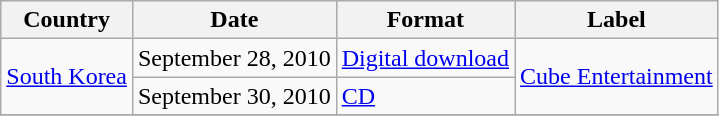<table class="wikitable">
<tr>
<th>Country</th>
<th>Date</th>
<th>Format</th>
<th>Label</th>
</tr>
<tr>
<td rowspan="2"><a href='#'>South Korea</a></td>
<td>September 28, 2010</td>
<td><a href='#'>Digital download</a></td>
<td rowspan="2"><a href='#'>Cube Entertainment</a></td>
</tr>
<tr>
<td>September 30, 2010</td>
<td><a href='#'>CD</a></td>
</tr>
<tr>
</tr>
</table>
